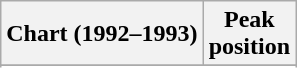<table class="wikitable sortable">
<tr>
<th align="left">Chart (1992–1993)</th>
<th align="center">Peak<br>position</th>
</tr>
<tr>
</tr>
<tr>
</tr>
</table>
